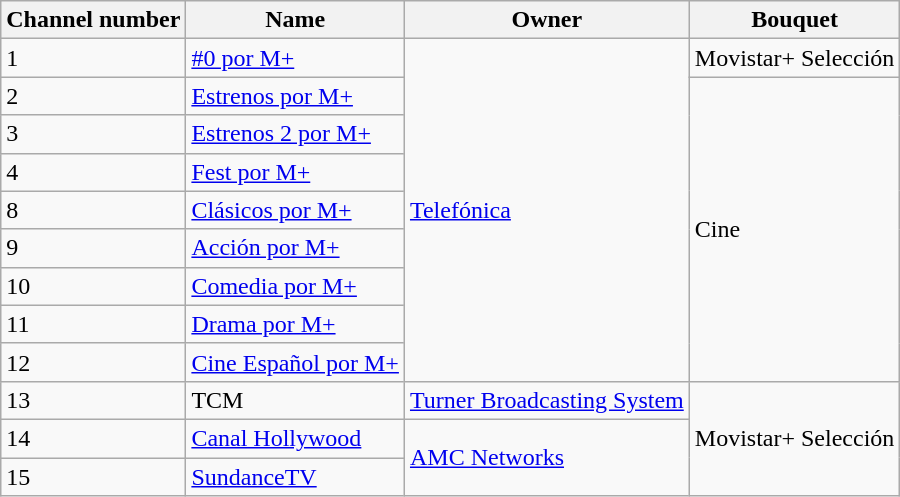<table class="wikitable">
<tr>
<th>Channel number</th>
<th>Name</th>
<th>Owner</th>
<th>Bouquet</th>
</tr>
<tr>
<td>1</td>
<td><a href='#'>#0 por M+</a></td>
<td rowspan="9"><a href='#'>Telefónica</a></td>
<td>Movistar+ Selección</td>
</tr>
<tr>
<td>2</td>
<td><a href='#'>Estrenos por M+</a></td>
<td rowspan="8">Cine</td>
</tr>
<tr>
<td>3</td>
<td><a href='#'>Estrenos 2 por M+</a></td>
</tr>
<tr>
<td>4</td>
<td><a href='#'>Fest por M+</a></td>
</tr>
<tr>
<td>8</td>
<td><a href='#'>Clásicos por M+</a></td>
</tr>
<tr>
<td>9</td>
<td><a href='#'>Acción por M+</a></td>
</tr>
<tr>
<td>10</td>
<td><a href='#'>Comedia por M+</a></td>
</tr>
<tr>
<td>11</td>
<td><a href='#'>Drama por M+</a></td>
</tr>
<tr>
<td>12</td>
<td><a href='#'>Cine Español por M+</a></td>
</tr>
<tr>
<td>13</td>
<td>TCM</td>
<td><a href='#'>Turner Broadcasting System</a></td>
<td rowspan="3">Movistar+ Selección</td>
</tr>
<tr>
<td>14</td>
<td><a href='#'>Canal Hollywood</a></td>
<td rowspan="2"><a href='#'>AMC Networks</a></td>
</tr>
<tr>
<td>15</td>
<td><a href='#'>SundanceTV</a></td>
</tr>
</table>
